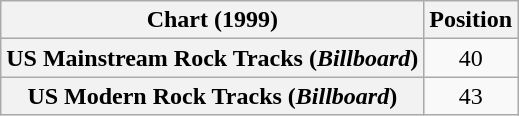<table class="wikitable plainrowheaders" style="text-align:center">
<tr>
<th>Chart (1999)</th>
<th>Position</th>
</tr>
<tr>
<th scope="row">US Mainstream Rock Tracks (<em>Billboard</em>)</th>
<td>40</td>
</tr>
<tr>
<th scope="row">US Modern Rock Tracks (<em>Billboard</em>)</th>
<td>43</td>
</tr>
</table>
